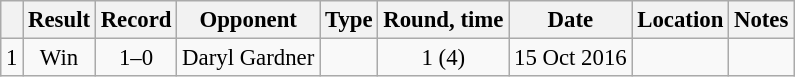<table class="wikitable" style="text-align:center; font-size:95%">
<tr>
<th></th>
<th>Result</th>
<th>Record</th>
<th>Opponent</th>
<th>Type</th>
<th>Round, time</th>
<th>Date</th>
<th>Location</th>
<th>Notes</th>
</tr>
<tr>
<td>1</td>
<td>Win</td>
<td>1–0</td>
<td style="text-align:left;"> Daryl Gardner</td>
<td></td>
<td>1 (4)</td>
<td>15 Oct 2016</td>
<td style="text-align:left;"> </td>
<td style="text-align:left;"></td>
</tr>
</table>
